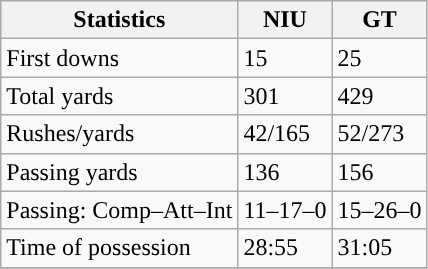<table class="wikitable" style="float: left;">
<tr>
<th>Statistics</th>
<th>NIU</th>
<th>GT</th>
</tr>
<tr>
<td>First downs</td>
<td>15</td>
<td>25</td>
</tr>
<tr>
<td>Total yards</td>
<td>301</td>
<td>429</td>
</tr>
<tr>
<td>Rushes/yards</td>
<td>42/165</td>
<td>52/273</td>
</tr>
<tr>
<td>Passing yards</td>
<td>136</td>
<td>156</td>
</tr>
<tr>
<td>Passing: Comp–Att–Int</td>
<td>11–17–0</td>
<td>15–26–0</td>
</tr>
<tr>
<td>Time of possession</td>
<td>28:55</td>
<td>31:05</td>
</tr>
<tr>
</tr>
</table>
